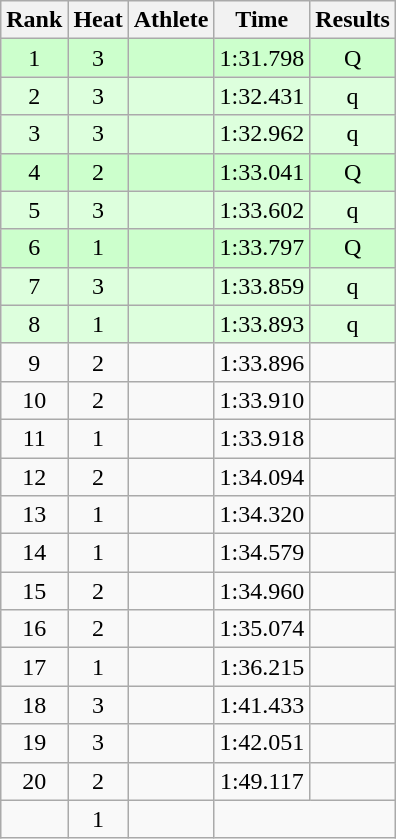<table class="wikitable sortable" style="text-align:center">
<tr>
<th>Rank</th>
<th>Heat</th>
<th>Athlete</th>
<th>Time</th>
<th>Results</th>
</tr>
<tr bgcolor="#ccffcc">
<td>1</td>
<td>3</td>
<td align="left"></td>
<td>1:31.798</td>
<td>Q</td>
</tr>
<tr bgcolor="#ddffdd">
<td>2</td>
<td>3</td>
<td align="left"></td>
<td>1:32.431</td>
<td>q</td>
</tr>
<tr bgcolor="#ddffdd">
<td>3</td>
<td>3</td>
<td align="left"></td>
<td>1:32.962</td>
<td>q</td>
</tr>
<tr bgcolor="#ccffcc">
<td>4</td>
<td>2</td>
<td align="left"></td>
<td>1:33.041</td>
<td>Q</td>
</tr>
<tr bgcolor="#ddffdd">
<td>5</td>
<td>3</td>
<td align="left"></td>
<td>1:33.602</td>
<td>q</td>
</tr>
<tr bgcolor="#ccffcc">
<td>6</td>
<td>1</td>
<td align="left"></td>
<td>1:33.797</td>
<td>Q</td>
</tr>
<tr bgcolor="#ddffdd">
<td>7</td>
<td>3</td>
<td align="left"></td>
<td>1:33.859</td>
<td>q</td>
</tr>
<tr bgcolor="#ddffdd">
<td>8</td>
<td>1</td>
<td align="left"></td>
<td>1:33.893</td>
<td>q</td>
</tr>
<tr>
<td>9</td>
<td>2</td>
<td align="left"></td>
<td>1:33.896</td>
<td></td>
</tr>
<tr>
<td>10</td>
<td>2</td>
<td align="left"></td>
<td>1:33.910</td>
<td></td>
</tr>
<tr>
<td>11</td>
<td>1</td>
<td align="left"></td>
<td>1:33.918</td>
<td></td>
</tr>
<tr>
<td>12</td>
<td>2</td>
<td align="left"></td>
<td>1:34.094</td>
<td></td>
</tr>
<tr>
<td>13</td>
<td>1</td>
<td align="left"></td>
<td>1:34.320</td>
<td></td>
</tr>
<tr>
<td>14</td>
<td>1</td>
<td align="left"></td>
<td>1:34.579</td>
<td></td>
</tr>
<tr>
<td>15</td>
<td>2</td>
<td align="left"></td>
<td>1:34.960</td>
<td></td>
</tr>
<tr>
<td>16</td>
<td>2</td>
<td align="left"></td>
<td>1:35.074</td>
<td></td>
</tr>
<tr>
<td>17</td>
<td>1</td>
<td align="left"></td>
<td>1:36.215</td>
<td></td>
</tr>
<tr>
<td>18</td>
<td>3</td>
<td align="left"></td>
<td>1:41.433</td>
<td></td>
</tr>
<tr>
<td>19</td>
<td>3</td>
<td align="left"></td>
<td>1:42.051</td>
<td></td>
</tr>
<tr>
<td>20</td>
<td>2</td>
<td align="left"></td>
<td>1:49.117</td>
<td></td>
</tr>
<tr>
<td></td>
<td>1</td>
<td align="left"></td>
<td colspan="2"></td>
</tr>
</table>
